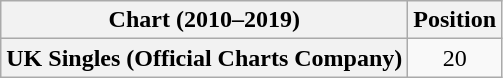<table class="wikitable plainrowheaders" style="text-align:center">
<tr>
<th scope="col">Chart (2010–2019)</th>
<th scope="col">Position</th>
</tr>
<tr>
<th scope="row">UK Singles (Official Charts Company)</th>
<td>20</td>
</tr>
</table>
